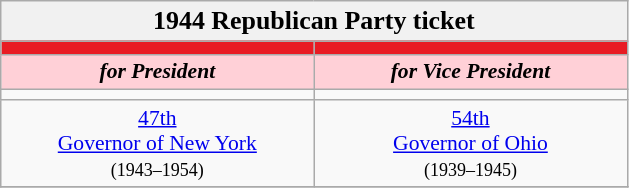<table class="wikitable" style="font-size:90%; text-align:center;">
<tr>
<td style="background:#f1f1f1;" colspan="30"><big><strong>1944 Republican Party ticket</strong></big></td>
</tr>
<tr>
<th style="width:3em; font-size:135%; background:#E81B23; width:200px;"><a href='#'></a></th>
<th style="width:3em; font-size:135%; background:#E81B23; width:200px;"><a href='#'></a></th>
</tr>
<tr style="color:#000; font-size:100%; background:#FFD0D7;">
<td style="width:3em; width:200px;"><strong><em>for President</em></strong></td>
<td style="width:3em; width:200px;"><strong><em>for Vice President</em></strong></td>
</tr>
<tr>
<td></td>
<td></td>
</tr>
<tr>
<td><a href='#'>47th</a><br><a href='#'>Governor of New York</a><br><small>(1943–1954)</small></td>
<td><a href='#'>54th</a><br><a href='#'>Governor of Ohio</a><br><small>(1939–1945)</small></td>
</tr>
<tr>
</tr>
</table>
